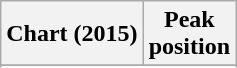<table class="wikitable sortable plainrowheaders" style="text-align:center">
<tr>
<th>Chart (2015)</th>
<th>Peak<br>position</th>
</tr>
<tr>
</tr>
<tr>
</tr>
</table>
